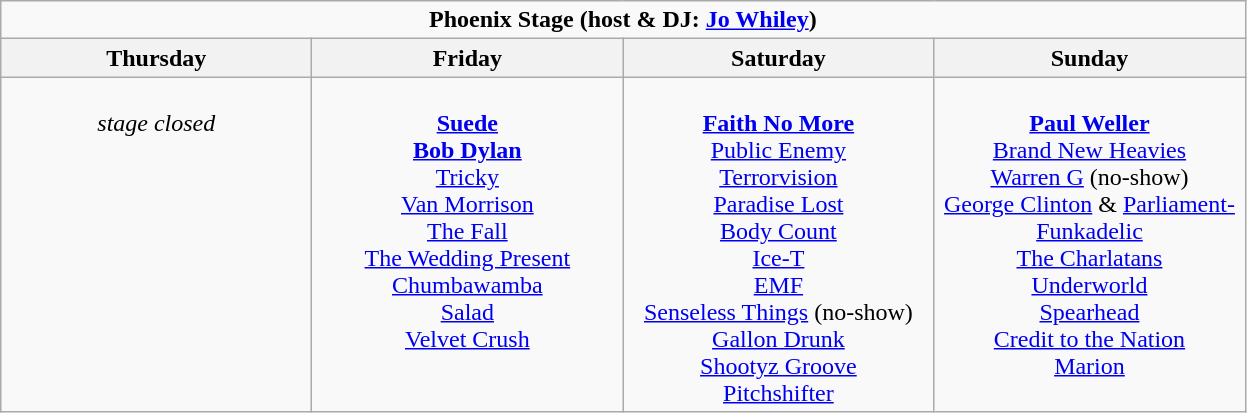<table class="wikitable">
<tr>
<td colspan="4" style="text-align:center;"><strong>Phoenix Stage (host & DJ: <a href='#'>Jo Whiley</a>)</strong></td>
</tr>
<tr>
<th>Thursday</th>
<th>Friday</th>
<th>Saturday</th>
<th>Sunday</th>
</tr>
<tr>
<td style="text-align:center; vertical-align:top; width:200px;"><br><em>stage closed</em></td>
<td style="text-align:center; vertical-align:top; width:200px;"><br><strong><a href='#'>Suede</a></strong><br>
<strong><a href='#'>Bob Dylan</a></strong><br>
<a href='#'>Tricky</a><br>
<a href='#'>Van Morrison</a><br>
<a href='#'>The Fall</a><br>
<a href='#'>The Wedding Present</a><br>
<a href='#'>Chumbawamba</a><br>
<a href='#'>Salad</a><br>
<a href='#'>Velvet Crush</a></td>
<td style="text-align:center; vertical-align:top; width:200px;"><br><strong><a href='#'>Faith No More</a></strong><br>
<a href='#'>Public Enemy</a><br>
<a href='#'>Terrorvision</a><br>
<a href='#'>Paradise Lost</a><br>
<a href='#'>Body Count</a><br>
<a href='#'>Ice-T</a><br>
<a href='#'>EMF</a><br>
<a href='#'>Senseless Things</a> (no-show)<br>
<a href='#'>Gallon Drunk</a><br>
<a href='#'>Shootyz Groove</a><br>
<a href='#'>Pitchshifter</a></td>
<td style="text-align:center; vertical-align:top; width:200px;"><br><strong><a href='#'>Paul Weller</a></strong><br>
<a href='#'>Brand New Heavies</a><br>
<a href='#'>Warren G</a> (no-show)<br>
<a href='#'>George Clinton</a> & <a href='#'>Parliament-Funkadelic</a><br>
<a href='#'>The Charlatans</a><br>
<a href='#'>Underworld</a><br>
<a href='#'>Spearhead</a><br>
<a href='#'>Credit to the Nation</a><br>
<a href='#'>Marion</a></td>
</tr>
</table>
